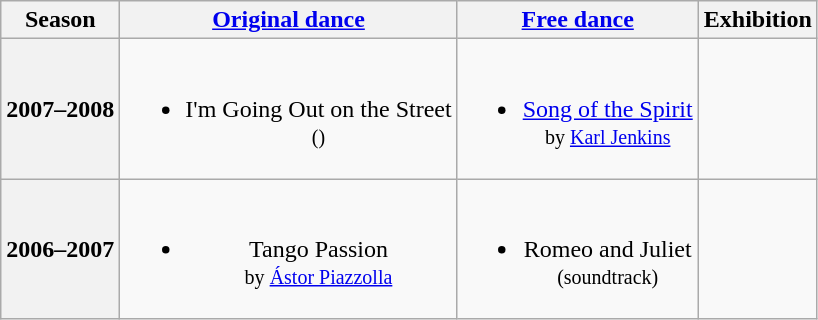<table class="wikitable" style="text-align:center">
<tr>
<th>Season</th>
<th><a href='#'>Original dance</a></th>
<th><a href='#'>Free dance</a></th>
<th>Exhibition</th>
</tr>
<tr>
<th>2007–2008 <br> </th>
<td><br><ul><li>I'm Going Out on the Street <br><small>() </small></li></ul></td>
<td><br><ul><li><a href='#'>Song of the Spirit</a> <br><small> by <a href='#'>Karl Jenkins</a> </small></li></ul></td>
<td></td>
</tr>
<tr>
<th>2006–2007 <br> </th>
<td><br><ul><li>Tango Passion <br><small> by <a href='#'>Ástor Piazzolla</a> </small></li></ul></td>
<td><br><ul><li>Romeo and Juliet <br><small> (soundtrack)</small></li></ul></td>
<td></td>
</tr>
</table>
